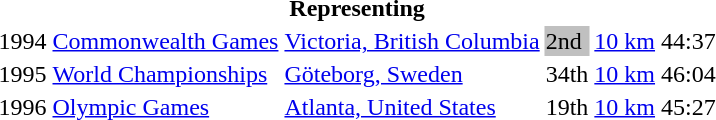<table>
<tr>
<th colspan="6">Representing </th>
</tr>
<tr>
<td>1994</td>
<td><a href='#'>Commonwealth Games</a></td>
<td><a href='#'>Victoria, British Columbia</a></td>
<td bgcolor=silver>2nd</td>
<td><a href='#'>10 km</a></td>
<td>44:37</td>
</tr>
<tr>
<td>1995</td>
<td><a href='#'>World Championships</a></td>
<td><a href='#'>Göteborg, Sweden</a></td>
<td>34th</td>
<td><a href='#'>10 km</a></td>
<td>46:04</td>
</tr>
<tr>
<td>1996</td>
<td><a href='#'>Olympic Games</a></td>
<td><a href='#'>Atlanta, United States</a></td>
<td>19th</td>
<td><a href='#'>10 km</a></td>
<td>45:27</td>
</tr>
</table>
